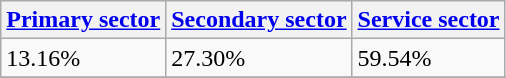<table class="wikitable" border="1">
<tr>
<th><a href='#'>Primary sector</a></th>
<th><a href='#'>Secondary sector</a></th>
<th><a href='#'>Service sector</a></th>
</tr>
<tr>
<td>13.16%</td>
<td>27.30%</td>
<td>59.54%</td>
</tr>
<tr>
</tr>
</table>
